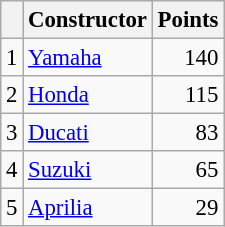<table class="wikitable" style="font-size: 95%;">
<tr>
<th></th>
<th>Constructor</th>
<th>Points</th>
</tr>
<tr>
<td align=center>1</td>
<td> <a href='#'>Yamaha</a></td>
<td align=right>140</td>
</tr>
<tr>
<td align=center>2</td>
<td> <a href='#'>Honda</a></td>
<td align=right>115</td>
</tr>
<tr>
<td align=center>3</td>
<td> <a href='#'>Ducati</a></td>
<td align=right>83</td>
</tr>
<tr>
<td align=center>4</td>
<td> <a href='#'>Suzuki</a></td>
<td align=right>65</td>
</tr>
<tr>
<td align=center>5</td>
<td> <a href='#'>Aprilia</a></td>
<td align=right>29</td>
</tr>
</table>
